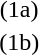<table border="0" width="100%">
<tr>
<td width="33%"></td>
<td width="34%" align="center"></td>
<td width="33%" align="center">(1a)</td>
</tr>
<tr>
<td width="33%"></td>
<td width="34%" align="center"></td>
<td width="33%" align="center">(1b)</td>
</tr>
</table>
